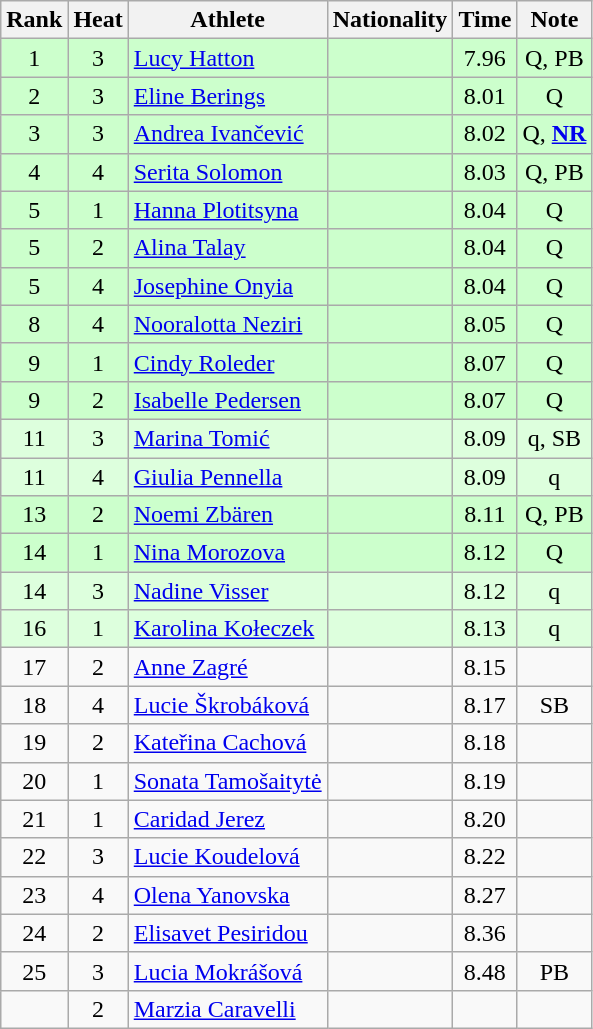<table class="wikitable sortable" style="text-align:center">
<tr>
<th>Rank</th>
<th>Heat</th>
<th>Athlete</th>
<th>Nationality</th>
<th>Time</th>
<th>Note</th>
</tr>
<tr bgcolor=ccffcc>
<td>1</td>
<td>3</td>
<td align=left><a href='#'>Lucy Hatton</a></td>
<td align=left></td>
<td>7.96</td>
<td>Q, PB</td>
</tr>
<tr bgcolor=ccffcc>
<td>2</td>
<td>3</td>
<td align=left><a href='#'>Eline Berings</a></td>
<td align=left></td>
<td>8.01</td>
<td>Q</td>
</tr>
<tr bgcolor=ccffcc>
<td>3</td>
<td>3</td>
<td align=left><a href='#'>Andrea Ivančević</a></td>
<td align=left></td>
<td>8.02</td>
<td>Q, <strong><a href='#'>NR</a></strong></td>
</tr>
<tr bgcolor=ccffcc>
<td>4</td>
<td>4</td>
<td align=left><a href='#'>Serita Solomon</a></td>
<td align=left></td>
<td>8.03</td>
<td>Q, PB</td>
</tr>
<tr bgcolor=ccffcc>
<td>5</td>
<td>1</td>
<td align=left><a href='#'>Hanna Plotitsyna</a></td>
<td align=left></td>
<td>8.04</td>
<td>Q</td>
</tr>
<tr bgcolor=ccffcc>
<td>5</td>
<td>2</td>
<td align=left><a href='#'>Alina Talay</a></td>
<td align=left></td>
<td>8.04</td>
<td>Q</td>
</tr>
<tr bgcolor=ccffcc>
<td>5</td>
<td>4</td>
<td align=left><a href='#'>Josephine Onyia</a></td>
<td align=left></td>
<td>8.04</td>
<td>Q</td>
</tr>
<tr bgcolor=ccffcc>
<td>8</td>
<td>4</td>
<td align=left><a href='#'>Nooralotta Neziri</a></td>
<td align=left></td>
<td>8.05</td>
<td>Q</td>
</tr>
<tr bgcolor=ccffcc>
<td>9</td>
<td>1</td>
<td align=left><a href='#'>Cindy Roleder</a></td>
<td align=left></td>
<td>8.07</td>
<td>Q</td>
</tr>
<tr bgcolor=ccffcc>
<td>9</td>
<td>2</td>
<td align=left><a href='#'>Isabelle Pedersen</a></td>
<td align=left></td>
<td>8.07</td>
<td>Q</td>
</tr>
<tr bgcolor=ddffdd>
<td>11</td>
<td>3</td>
<td align=left><a href='#'>Marina Tomić</a></td>
<td align=left></td>
<td>8.09</td>
<td>q, SB</td>
</tr>
<tr bgcolor=ddffdd>
<td>11</td>
<td>4</td>
<td align=left><a href='#'>Giulia Pennella</a></td>
<td align=left></td>
<td>8.09</td>
<td>q</td>
</tr>
<tr bgcolor=ccffcc>
<td>13</td>
<td>2</td>
<td align=left><a href='#'>Noemi Zbären</a></td>
<td align=left></td>
<td>8.11</td>
<td>Q, PB</td>
</tr>
<tr bgcolor=ccffcc>
<td>14</td>
<td>1</td>
<td align=left><a href='#'>Nina Morozova</a></td>
<td align=left></td>
<td>8.12</td>
<td>Q</td>
</tr>
<tr bgcolor=ddffdd>
<td>14</td>
<td>3</td>
<td align=left><a href='#'>Nadine Visser</a></td>
<td align=left></td>
<td>8.12</td>
<td>q</td>
</tr>
<tr bgcolor=ddffdd>
<td>16</td>
<td>1</td>
<td align=left><a href='#'>Karolina Kołeczek</a></td>
<td align=left></td>
<td>8.13</td>
<td>q</td>
</tr>
<tr>
<td>17</td>
<td>2</td>
<td align=left><a href='#'>Anne Zagré</a></td>
<td align=left></td>
<td>8.15</td>
<td></td>
</tr>
<tr>
<td>18</td>
<td>4</td>
<td align=left><a href='#'>Lucie Škrobáková</a></td>
<td align=left></td>
<td>8.17</td>
<td>SB</td>
</tr>
<tr>
<td>19</td>
<td>2</td>
<td align=left><a href='#'>Kateřina Cachová</a></td>
<td align=left></td>
<td>8.18</td>
<td></td>
</tr>
<tr>
<td>20</td>
<td>1</td>
<td align=left><a href='#'>Sonata Tamošaitytė</a></td>
<td align=left></td>
<td>8.19</td>
<td></td>
</tr>
<tr>
<td>21</td>
<td>1</td>
<td align=left><a href='#'>Caridad Jerez</a></td>
<td align=left></td>
<td>8.20</td>
<td></td>
</tr>
<tr>
<td>22</td>
<td>3</td>
<td align=left><a href='#'>Lucie Koudelová</a></td>
<td align=left></td>
<td>8.22</td>
<td></td>
</tr>
<tr>
<td>23</td>
<td>4</td>
<td align=left><a href='#'>Olena Yanovska</a></td>
<td align=left></td>
<td>8.27</td>
<td></td>
</tr>
<tr>
<td>24</td>
<td>2</td>
<td align=left><a href='#'>Elisavet Pesiridou</a></td>
<td align=left></td>
<td>8.36</td>
<td></td>
</tr>
<tr>
<td>25</td>
<td>3</td>
<td align=left><a href='#'>Lucia Mokrášová</a></td>
<td align=left></td>
<td>8.48</td>
<td>PB</td>
</tr>
<tr>
<td></td>
<td>2</td>
<td align=left><a href='#'>Marzia Caravelli</a></td>
<td align=left></td>
<td></td>
<td></td>
</tr>
</table>
